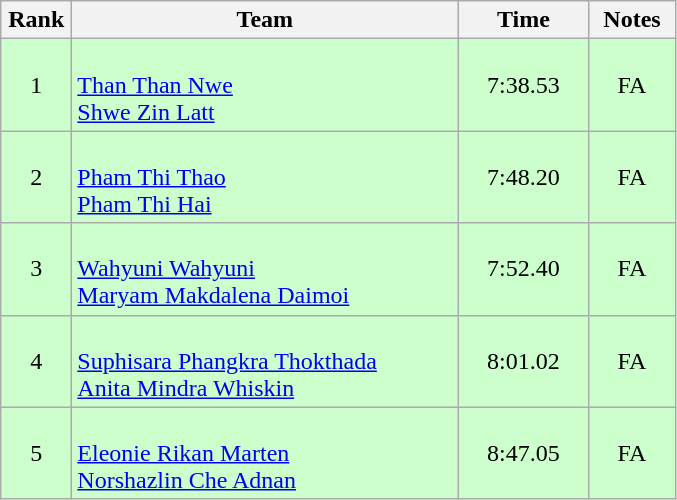<table class="wikitable" style="text-align:center;">
<tr>
<th width=40>Rank</th>
<th width=250>Team</th>
<th width=80>Time</th>
<th width=50>Notes</th>
</tr>
<tr bgcolor=ccffcc>
<td>1</td>
<td align=left><br><a href='#'>Than Than Nwe</a><br><a href='#'>Shwe Zin Latt</a></td>
<td>7:38.53</td>
<td>FA</td>
</tr>
<tr bgcolor=ccffcc>
<td>2</td>
<td align=left><br><a href='#'>Pham Thi Thao</a><br><a href='#'>Pham Thi Hai</a></td>
<td>7:48.20</td>
<td>FA</td>
</tr>
<tr bgcolor=ccffcc>
<td>3</td>
<td align=left><br><a href='#'>Wahyuni Wahyuni</a><br><a href='#'>Maryam Makdalena Daimoi</a></td>
<td>7:52.40</td>
<td>FA</td>
</tr>
<tr bgcolor=ccffcc>
<td>4</td>
<td align=left><br><a href='#'>Suphisara Phangkra Thokthada</a><br><a href='#'>Anita Mindra Whiskin</a></td>
<td>8:01.02</td>
<td>FA</td>
</tr>
<tr bgcolor=ccffcc>
<td>5</td>
<td align=left><br><a href='#'>Eleonie Rikan Marten</a><br><a href='#'>Norshazlin Che Adnan</a></td>
<td>8:47.05</td>
<td>FA</td>
</tr>
</table>
